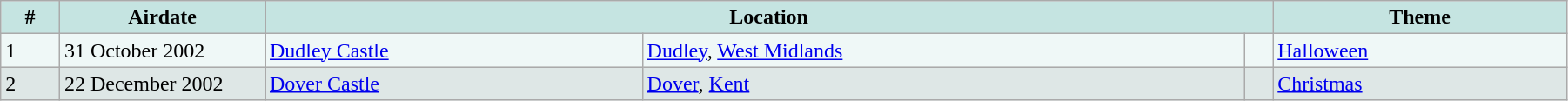<table class="wikitable" id="series_list" style="width:95%;">
<tr>
<th style="background:#c5e4e1;">#</th>
<th style="background:#c5e4e1; width:150px;">Airdate</th>
<th style="background:#c5e4e1;" colspan="3">Location</th>
<th style="background:#c5e4e1;">Theme</th>
</tr>
<tr style="background:#eff8f7;">
<td>1</td>
<td>31 October 2002</td>
<td><a href='#'>Dudley Castle</a></td>
<td><a href='#'>Dudley</a>, <a href='#'>West Midlands</a></td>
<td></td>
<td><a href='#'>Halloween</a></td>
</tr>
<tr style="background:#dee7e6;">
<td>2</td>
<td>22 December 2002</td>
<td><a href='#'>Dover Castle</a></td>
<td><a href='#'>Dover</a>, <a href='#'>Kent</a></td>
<td></td>
<td><a href='#'>Christmas</a></td>
</tr>
</table>
